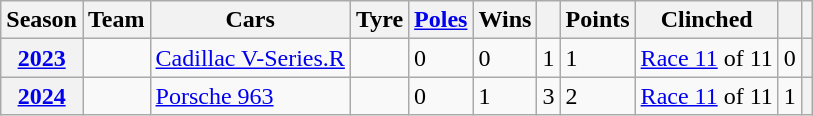<table class="wikitable">
<tr>
<th>Season</th>
<th>Team</th>
<th>Cars</th>
<th>Tyre</th>
<th><a href='#'>Poles</a></th>
<th>Wins</th>
<th></th>
<th>Points</th>
<th>Clinched</th>
<th></th>
<th></th>
</tr>
<tr>
<th><a href='#'>2023</a></th>
<td></td>
<td><a href='#'>Cadillac V-Series.R</a></td>
<td></td>
<td>0</td>
<td>0</td>
<td>1</td>
<td>1</td>
<td><a href='#'>Race 11</a> of 11</td>
<td>0</td>
<th></th>
</tr>
<tr>
<th><a href='#'>2024</a></th>
<td></td>
<td><a href='#'>Porsche 963</a></td>
<td></td>
<td>0</td>
<td>1</td>
<td>3</td>
<td>2</td>
<td><a href='#'>Race 11</a> of 11</td>
<td>1</td>
<th></th>
</tr>
</table>
